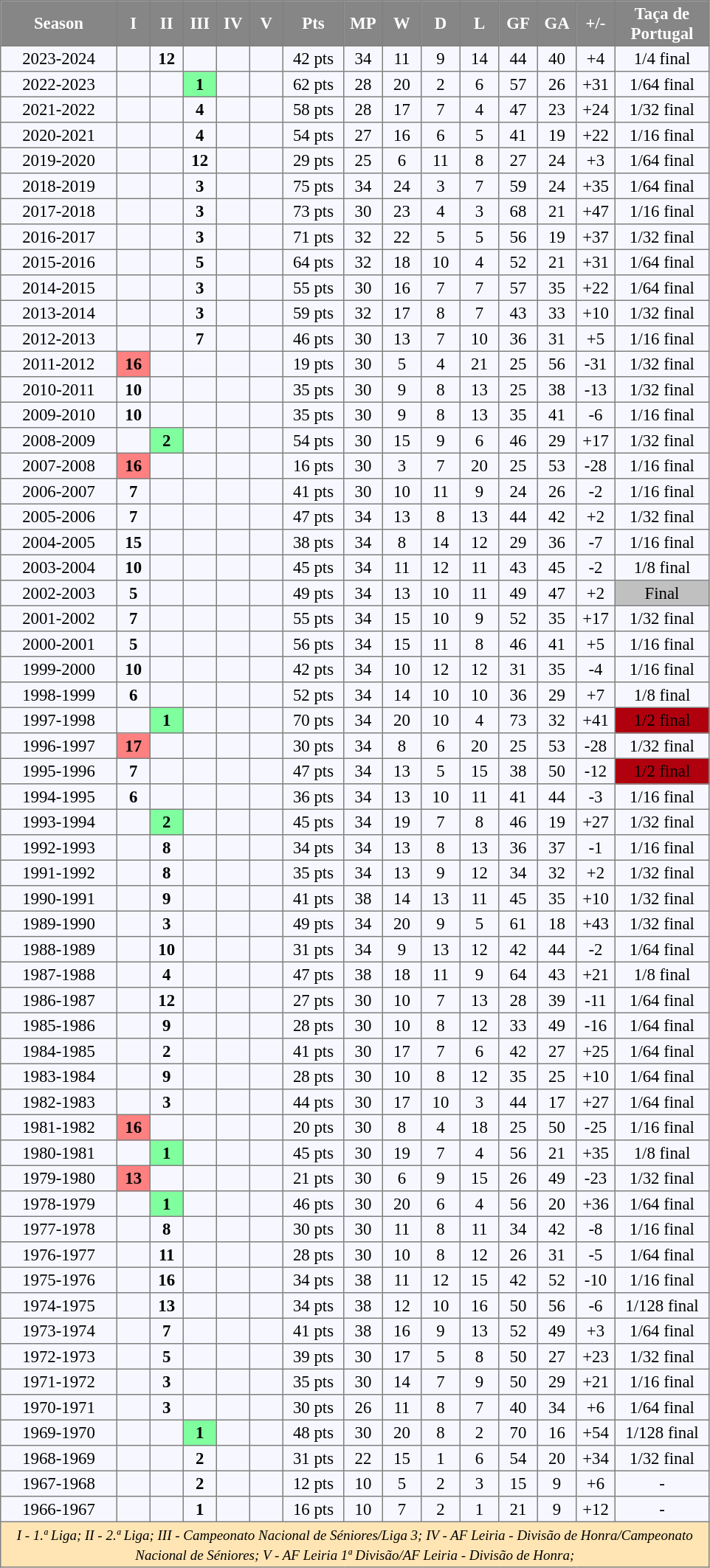<table bgcolor="#f7f8ff" cellpadding="2" cellspacing="2" border="1" style="font-size: 95%; border: gray solid 1px; border-collapse: collapse; text-align:center">
<tr bgcolor="#868686" style="color: #ffffff">
<td width="100" align="center"><strong>Season</strong></td>
<td width="25" align="center"><strong>I</strong></td>
<td width="25" align="center"><strong>II</strong></td>
<td width="25" align="center"><strong>III</strong></td>
<td width="25" align="center"><strong>IV</strong></td>
<td width="25" align="center"><strong>V</strong></td>
<td width="50" align="center"><strong>Pts</strong></td>
<td width="30" align="center"><strong>MP</strong></td>
<td width="30" align="center"><strong>W</strong></td>
<td width="30" align="center"><strong>D</strong></td>
<td width="30" align="center"><strong>L</strong></td>
<td width="30" align="center"><strong>GF</strong></td>
<td width="30" align="center"><strong>GA</strong></td>
<td width="30" align="center"><strong>+/-</strong></td>
<td width="80" align="center"><strong>Taça de Portugal</strong></td>
</tr>
<tr>
<td>2023-2024</td>
<td></td>
<td><strong>12</strong></td>
<td></td>
<td></td>
<td></td>
<td>42 pts</td>
<td>34</td>
<td>11</td>
<td>9</td>
<td>14</td>
<td>44</td>
<td>40</td>
<td>+4</td>
<td>1/4 final</td>
</tr>
<tr>
<td>2022-2023</td>
<td></td>
<td></td>
<td bgcolor="#80FF9F"><strong>1</strong></td>
<td></td>
<td></td>
<td>62 pts</td>
<td>28</td>
<td>20</td>
<td>2</td>
<td>6</td>
<td>57</td>
<td>26</td>
<td>+31</td>
<td>1/64 final</td>
</tr>
<tr>
<td>2021-2022</td>
<td></td>
<td></td>
<td><strong>4</strong></td>
<td></td>
<td></td>
<td>58 pts</td>
<td>28</td>
<td>17</td>
<td>7</td>
<td>4</td>
<td>47</td>
<td>23</td>
<td>+24</td>
<td>1/32 final</td>
</tr>
<tr>
<td>2020-2021</td>
<td></td>
<td></td>
<td><strong>4</strong></td>
<td></td>
<td></td>
<td>54 pts</td>
<td>27</td>
<td>16</td>
<td>6</td>
<td>5</td>
<td>41</td>
<td>19</td>
<td>+22</td>
<td>1/16 final</td>
</tr>
<tr>
<td>2019-2020</td>
<td></td>
<td></td>
<td><strong>12</strong></td>
<td></td>
<td></td>
<td>29 pts</td>
<td>25</td>
<td>6</td>
<td>11</td>
<td>8</td>
<td>27</td>
<td>24</td>
<td>+3</td>
<td>1/64 final</td>
</tr>
<tr>
<td>2018-2019</td>
<td></td>
<td></td>
<td><strong>3</strong></td>
<td></td>
<td></td>
<td>75 pts</td>
<td>34</td>
<td>24</td>
<td>3</td>
<td>7</td>
<td>59</td>
<td>24</td>
<td>+35</td>
<td>1/64 final</td>
</tr>
<tr>
<td>2017-2018</td>
<td></td>
<td></td>
<td><strong>3</strong></td>
<td></td>
<td></td>
<td>73 pts</td>
<td>30</td>
<td>23</td>
<td>4</td>
<td>3</td>
<td>68</td>
<td>21</td>
<td>+47</td>
<td>1/16 final</td>
</tr>
<tr>
<td>2016-2017</td>
<td></td>
<td></td>
<td><strong>3</strong></td>
<td></td>
<td></td>
<td>71 pts</td>
<td>32</td>
<td>22</td>
<td>5</td>
<td>5</td>
<td>56</td>
<td>19</td>
<td>+37</td>
<td>1/32 final</td>
</tr>
<tr>
<td>2015-2016</td>
<td></td>
<td></td>
<td><strong>5</strong></td>
<td></td>
<td></td>
<td>64 pts</td>
<td>32</td>
<td>18</td>
<td>10</td>
<td>4</td>
<td>52</td>
<td>21</td>
<td>+31</td>
<td>1/64 final</td>
</tr>
<tr>
<td>2014-2015</td>
<td></td>
<td></td>
<td><strong>3</strong></td>
<td></td>
<td></td>
<td>55 pts</td>
<td>30</td>
<td>16</td>
<td>7</td>
<td>7</td>
<td>57</td>
<td>35</td>
<td>+22</td>
<td>1/64 final</td>
</tr>
<tr align="center">
<td>2013-2014</td>
<td></td>
<td></td>
<td><strong>3</strong></td>
<td></td>
<td></td>
<td>59 pts</td>
<td>32</td>
<td>17</td>
<td>8</td>
<td>7</td>
<td>43</td>
<td>33</td>
<td>+10</td>
<td>1/32 final</td>
</tr>
<tr align=center>
<td>2012-2013</td>
<td></td>
<td></td>
<td><strong>7</strong></td>
<td></td>
<td></td>
<td>46 pts</td>
<td>30</td>
<td>13</td>
<td>7</td>
<td>10</td>
<td>36</td>
<td>31</td>
<td>+5</td>
<td>1/16 final</td>
</tr>
<tr align=center>
<td>2011-2012</td>
<td bgcolor="#FF8080"><strong>16</strong></td>
<td></td>
<td></td>
<td></td>
<td></td>
<td>19 pts</td>
<td>30</td>
<td>5</td>
<td>4</td>
<td>21</td>
<td>25</td>
<td>56</td>
<td>-31</td>
<td>1/32 final</td>
</tr>
<tr align=center>
<td>2010-2011</td>
<td><strong>10</strong></td>
<td></td>
<td></td>
<td></td>
<td></td>
<td>35 pts</td>
<td>30</td>
<td>9</td>
<td>8</td>
<td>13</td>
<td>25</td>
<td>38</td>
<td>-13</td>
<td>1/32 final</td>
</tr>
<tr align=center>
<td>2009-2010</td>
<td><strong>10</strong></td>
<td></td>
<td></td>
<td></td>
<td></td>
<td>35 pts</td>
<td>30</td>
<td>9</td>
<td>8</td>
<td>13</td>
<td>35</td>
<td>41</td>
<td>-6</td>
<td>1/16 final</td>
</tr>
<tr align=center>
<td>2008-2009</td>
<td></td>
<td bgcolor="#80FF9F"><strong>2</strong></td>
<td></td>
<td></td>
<td></td>
<td>54 pts</td>
<td>30</td>
<td>15</td>
<td>9</td>
<td>6</td>
<td>46</td>
<td>29</td>
<td>+17</td>
<td>1/32 final</td>
</tr>
<tr align=center>
<td>2007-2008</td>
<td bgcolor="#FF8080"><strong>16</strong></td>
<td></td>
<td></td>
<td></td>
<td></td>
<td>16 pts</td>
<td>30</td>
<td>3</td>
<td>7</td>
<td>20</td>
<td>25</td>
<td>53</td>
<td>-28</td>
<td>1/16 final</td>
</tr>
<tr align=center>
<td>2006-2007</td>
<td><strong>7</strong></td>
<td></td>
<td></td>
<td></td>
<td></td>
<td>41 pts</td>
<td>30</td>
<td>10</td>
<td>11</td>
<td>9</td>
<td>24</td>
<td>26</td>
<td>-2</td>
<td>1/16 final</td>
</tr>
<tr align=center>
<td>2005-2006</td>
<td><strong>7</strong></td>
<td></td>
<td></td>
<td></td>
<td></td>
<td>47 pts</td>
<td>34</td>
<td>13</td>
<td>8</td>
<td>13</td>
<td>44</td>
<td>42</td>
<td>+2</td>
<td>1/32 final</td>
</tr>
<tr align=center>
<td>2004-2005</td>
<td><strong>15</strong></td>
<td></td>
<td></td>
<td></td>
<td></td>
<td>38 pts</td>
<td>34</td>
<td>8</td>
<td>14</td>
<td>12</td>
<td>29</td>
<td>36</td>
<td>-7</td>
<td>1/16 final</td>
</tr>
<tr align=center>
<td>2003-2004</td>
<td><strong>10</strong></td>
<td></td>
<td></td>
<td></td>
<td></td>
<td>45 pts</td>
<td>34</td>
<td>11</td>
<td>12</td>
<td>11</td>
<td>43</td>
<td>45</td>
<td>-2</td>
<td>1/8 final</td>
</tr>
<tr align=center>
<td>2002-2003</td>
<td><strong>5</strong></td>
<td></td>
<td></td>
<td></td>
<td></td>
<td>49 pts</td>
<td>34</td>
<td>13</td>
<td>10</td>
<td>11</td>
<td>49</td>
<td>47</td>
<td>+2</td>
<td bgcolor=silver>Final</td>
</tr>
<tr align=center>
<td>2001-2002</td>
<td><strong>7</strong></td>
<td></td>
<td></td>
<td></td>
<td></td>
<td>55 pts</td>
<td>34</td>
<td>15</td>
<td>10</td>
<td>9</td>
<td>52</td>
<td>35</td>
<td>+17</td>
<td>1/32 final</td>
</tr>
<tr align=center>
<td>2000-2001</td>
<td><strong>5</strong></td>
<td></td>
<td></td>
<td></td>
<td></td>
<td>56 pts</td>
<td>34</td>
<td>15</td>
<td>11</td>
<td>8</td>
<td>46</td>
<td>41</td>
<td>+5</td>
<td>1/16 final</td>
</tr>
<tr align=center>
<td>1999-2000</td>
<td><strong>10</strong></td>
<td></td>
<td></td>
<td></td>
<td></td>
<td>42 pts</td>
<td>34</td>
<td>10</td>
<td>12</td>
<td>12</td>
<td>31</td>
<td>35</td>
<td>-4</td>
<td>1/16 final</td>
</tr>
<tr align=center>
<td>1998-1999</td>
<td><strong>6</strong></td>
<td></td>
<td></td>
<td></td>
<td></td>
<td>52 pts</td>
<td>34</td>
<td>14</td>
<td>10</td>
<td>10</td>
<td>36</td>
<td>29</td>
<td>+7</td>
<td>1/8 final</td>
</tr>
<tr align=center>
<td>1997-1998</td>
<td></td>
<td bgcolor="#80FF9F"><strong>1</strong></td>
<td></td>
<td></td>
<td></td>
<td>70 pts</td>
<td>34</td>
<td>20</td>
<td>10</td>
<td>4</td>
<td>73</td>
<td>32</td>
<td>+41</td>
<td bgcolor=bronze>1/2 final</td>
</tr>
<tr align=center>
<td>1996-1997</td>
<td bgcolor="#FF8080"><strong>17</strong></td>
<td></td>
<td></td>
<td></td>
<td></td>
<td>30 pts</td>
<td>34</td>
<td>8</td>
<td>6</td>
<td>20</td>
<td>25</td>
<td>53</td>
<td>-28</td>
<td>1/32 final</td>
</tr>
<tr align=center>
<td>1995-1996</td>
<td><strong>7</strong></td>
<td></td>
<td></td>
<td></td>
<td></td>
<td>47 pts</td>
<td>34</td>
<td>13</td>
<td>5</td>
<td>15</td>
<td>38</td>
<td>50</td>
<td>-12</td>
<td bgcolor=bronze>1/2 final</td>
</tr>
<tr align=center>
<td>1994-1995</td>
<td><strong>6</strong></td>
<td></td>
<td></td>
<td></td>
<td></td>
<td>36 pts</td>
<td>34</td>
<td>13</td>
<td>10</td>
<td>11</td>
<td>41</td>
<td>44</td>
<td>-3</td>
<td>1/16 final</td>
</tr>
<tr align=center>
<td>1993-1994</td>
<td></td>
<td bgcolor="#80FF9F"><strong>2</strong></td>
<td></td>
<td></td>
<td></td>
<td>45 pts</td>
<td>34</td>
<td>19</td>
<td>7</td>
<td>8</td>
<td>46</td>
<td>19</td>
<td>+27</td>
<td>1/32 final</td>
</tr>
<tr align=center>
<td>1992-1993</td>
<td></td>
<td><strong>8</strong></td>
<td></td>
<td></td>
<td></td>
<td>34 pts</td>
<td>34</td>
<td>13</td>
<td>8</td>
<td>13</td>
<td>36</td>
<td>37</td>
<td>-1</td>
<td>1/16 final</td>
</tr>
<tr align=center>
<td>1991-1992</td>
<td></td>
<td><strong>8</strong></td>
<td></td>
<td></td>
<td></td>
<td>35 pts</td>
<td>34</td>
<td>13</td>
<td>9</td>
<td>12</td>
<td>34</td>
<td>32</td>
<td>+2</td>
<td>1/32 final</td>
</tr>
<tr align=center>
<td>1990-1991</td>
<td></td>
<td><strong>9</strong></td>
<td></td>
<td></td>
<td></td>
<td>41 pts</td>
<td>38</td>
<td>14</td>
<td>13</td>
<td>11</td>
<td>45</td>
<td>35</td>
<td>+10</td>
<td>1/32 final</td>
</tr>
<tr align=center>
<td>1989-1990</td>
<td></td>
<td><strong>3</strong></td>
<td></td>
<td></td>
<td></td>
<td>49 pts</td>
<td>34</td>
<td>20</td>
<td>9</td>
<td>5</td>
<td>61</td>
<td>18</td>
<td>+43</td>
<td>1/32 final</td>
</tr>
<tr align=center>
<td>1988-1989</td>
<td></td>
<td><strong>10</strong></td>
<td></td>
<td></td>
<td></td>
<td>31 pts</td>
<td>34</td>
<td>9</td>
<td>13</td>
<td>12</td>
<td>42</td>
<td>44</td>
<td>-2</td>
<td>1/64 final</td>
</tr>
<tr align=center>
<td>1987-1988</td>
<td></td>
<td><strong>4</strong></td>
<td></td>
<td></td>
<td></td>
<td>47 pts</td>
<td>38</td>
<td>18</td>
<td>11</td>
<td>9</td>
<td>64</td>
<td>43</td>
<td>+21</td>
<td>1/8 final</td>
</tr>
<tr align=center>
<td>1986-1987</td>
<td></td>
<td><strong>12</strong></td>
<td></td>
<td></td>
<td></td>
<td>27 pts</td>
<td>30</td>
<td>10</td>
<td>7</td>
<td>13</td>
<td>28</td>
<td>39</td>
<td>-11</td>
<td>1/64 final</td>
</tr>
<tr align=center>
<td>1985-1986</td>
<td></td>
<td><strong>9</strong></td>
<td></td>
<td></td>
<td></td>
<td>28 pts</td>
<td>30</td>
<td>10</td>
<td>8</td>
<td>12</td>
<td>33</td>
<td>49</td>
<td>-16</td>
<td>1/64 final</td>
</tr>
<tr align=center>
<td>1984-1985</td>
<td></td>
<td><strong>2</strong></td>
<td></td>
<td></td>
<td></td>
<td>41 pts</td>
<td>30</td>
<td>17</td>
<td>7</td>
<td>6</td>
<td>42</td>
<td>27</td>
<td>+25</td>
<td>1/64 final</td>
</tr>
<tr align=center>
<td>1983-1984</td>
<td></td>
<td><strong>9</strong></td>
<td></td>
<td></td>
<td></td>
<td>28 pts</td>
<td>30</td>
<td>10</td>
<td>8</td>
<td>12</td>
<td>35</td>
<td>25</td>
<td>+10</td>
<td>1/64 final</td>
</tr>
<tr align=center>
<td>1982-1983</td>
<td></td>
<td><strong>3</strong></td>
<td></td>
<td></td>
<td></td>
<td>44 pts</td>
<td>30</td>
<td>17</td>
<td>10</td>
<td>3</td>
<td>44</td>
<td>17</td>
<td>+27</td>
<td>1/64 final</td>
</tr>
<tr align=center>
<td>1981-1982</td>
<td bgcolor="#FF8080"><strong>16</strong></td>
<td></td>
<td></td>
<td></td>
<td></td>
<td>20 pts</td>
<td>30</td>
<td>8</td>
<td>4</td>
<td>18</td>
<td>25</td>
<td>50</td>
<td>-25</td>
<td>1/16 final</td>
</tr>
<tr align=center>
<td>1980-1981</td>
<td></td>
<td bgcolor="#80FF9F"><strong>1</strong></td>
<td></td>
<td></td>
<td></td>
<td>45 pts</td>
<td>30</td>
<td>19</td>
<td>7</td>
<td>4</td>
<td>56</td>
<td>21</td>
<td>+35</td>
<td>1/8 final</td>
</tr>
<tr align=center>
<td>1979-1980</td>
<td bgcolor="#FF8080"><strong>13</strong></td>
<td></td>
<td></td>
<td></td>
<td></td>
<td>21 pts</td>
<td>30</td>
<td>6</td>
<td>9</td>
<td>15</td>
<td>26</td>
<td>49</td>
<td>-23</td>
<td>1/32 final</td>
</tr>
<tr align=center>
<td>1978-1979</td>
<td></td>
<td bgcolor="#80FF9F"><strong>1</strong></td>
<td></td>
<td></td>
<td></td>
<td>46 pts</td>
<td>30</td>
<td>20</td>
<td>6</td>
<td>4</td>
<td>56</td>
<td>20</td>
<td>+36</td>
<td>1/64 final</td>
</tr>
<tr align=center>
<td>1977-1978</td>
<td></td>
<td><strong>8</strong></td>
<td></td>
<td></td>
<td></td>
<td>30 pts</td>
<td>30</td>
<td>11</td>
<td>8</td>
<td>11</td>
<td>34</td>
<td>42</td>
<td>-8</td>
<td>1/16 final</td>
</tr>
<tr align=center>
<td>1976-1977</td>
<td></td>
<td><strong>11</strong></td>
<td></td>
<td></td>
<td></td>
<td>28 pts</td>
<td>30</td>
<td>10</td>
<td>8</td>
<td>12</td>
<td>26</td>
<td>31</td>
<td>-5</td>
<td>1/64 final</td>
</tr>
<tr align=center>
<td>1975-1976</td>
<td></td>
<td><strong>16</strong></td>
<td></td>
<td></td>
<td></td>
<td>34 pts</td>
<td>38</td>
<td>11</td>
<td>12</td>
<td>15</td>
<td>42</td>
<td>52</td>
<td>-10</td>
<td>1/16 final</td>
</tr>
<tr align=center>
<td>1974-1975</td>
<td></td>
<td><strong>13</strong></td>
<td></td>
<td></td>
<td></td>
<td>34 pts</td>
<td>38</td>
<td>12</td>
<td>10</td>
<td>16</td>
<td>50</td>
<td>56</td>
<td>-6</td>
<td>1/128 final</td>
</tr>
<tr align=center>
<td>1973-1974</td>
<td></td>
<td><strong>7</strong></td>
<td></td>
<td></td>
<td></td>
<td>41 pts</td>
<td>38</td>
<td>16</td>
<td>9</td>
<td>13</td>
<td>52</td>
<td>49</td>
<td>+3</td>
<td>1/64 final</td>
</tr>
<tr align=center>
<td>1972-1973</td>
<td></td>
<td><strong>5</strong></td>
<td></td>
<td></td>
<td></td>
<td>39 pts</td>
<td>30</td>
<td>17</td>
<td>5</td>
<td>8</td>
<td>50</td>
<td>27</td>
<td>+23</td>
<td>1/32 final</td>
</tr>
<tr align=center>
<td>1971-1972</td>
<td></td>
<td><strong>3</strong></td>
<td></td>
<td></td>
<td></td>
<td>35 pts</td>
<td>30</td>
<td>14</td>
<td>7</td>
<td>9</td>
<td>50</td>
<td>29</td>
<td>+21</td>
<td>1/16 final</td>
</tr>
<tr align=center>
<td>1970-1971</td>
<td></td>
<td><strong>3</strong></td>
<td></td>
<td></td>
<td></td>
<td>30 pts</td>
<td>26</td>
<td>11</td>
<td>8</td>
<td>7</td>
<td>40</td>
<td>34</td>
<td>+6</td>
<td>1/64 final</td>
</tr>
<tr align=center>
<td>1969-1970</td>
<td></td>
<td></td>
<td bgcolor="#80FF9F"><strong>1</strong></td>
<td></td>
<td></td>
<td>48 pts</td>
<td>30</td>
<td>20</td>
<td>8</td>
<td>2</td>
<td>70</td>
<td>16</td>
<td>+54</td>
<td>1/128 final</td>
</tr>
<tr align=center>
<td>1968-1969</td>
<td></td>
<td></td>
<td><strong>2</strong></td>
<td></td>
<td></td>
<td>31 pts</td>
<td>22</td>
<td>15</td>
<td>1</td>
<td>6</td>
<td>54</td>
<td>20</td>
<td>+34</td>
<td>1/32 final</td>
</tr>
<tr align=center>
<td>1967-1968</td>
<td></td>
<td></td>
<td><strong>2</strong></td>
<td></td>
<td></td>
<td>12 pts</td>
<td>10</td>
<td>5</td>
<td>2</td>
<td>3</td>
<td>15</td>
<td>9</td>
<td>+6</td>
<td>-</td>
</tr>
<tr align=center>
<td>1966-1967</td>
<td></td>
<td></td>
<td><strong>1</strong></td>
<td></td>
<td></td>
<td>16 pts</td>
<td>10</td>
<td>7</td>
<td>2</td>
<td>1</td>
<td>21</td>
<td>9</td>
<td>+12</td>
<td>-</td>
</tr>
<tr bgcolor=#ffe5b4>
<td colspan="15"><small><em>I - 1.ª Liga; II - 2.ª Liga; III - Campeonato Nacional de Séniores/Liga 3; IV - AF Leiria - Divisão de Honra/Campeonato Nacional de Séniores; V - AF Leiria 1ª Divisão/AF Leiria - Divisão de Honra;</em></small></td>
</tr>
</table>
